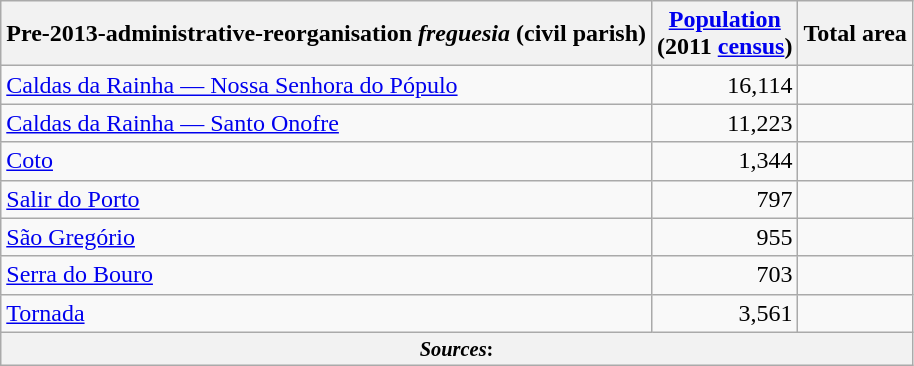<table class="wikitable sortable">
<tr>
<th>Pre-2013-administrative-reorganisation <em>freguesia</em> (civil parish)</th>
<th data-sort-type="number"><a href='#'>Population</a><br>(2011 <a href='#'>census</a>)</th>
<th colspan=2>Total area</th>
</tr>
<tr>
<td><a href='#'>Caldas da Rainha — Nossa Senhora do Pópulo</a></td>
<td align=right>16,114</td>
<td></td>
</tr>
<tr>
<td><a href='#'>Caldas da Rainha — Santo Onofre</a></td>
<td align=right>11,223</td>
<td></td>
</tr>
<tr>
<td><a href='#'>Coto</a></td>
<td align=right>1,344</td>
<td></td>
</tr>
<tr>
<td><a href='#'>Salir do Porto</a></td>
<td align=right>797</td>
<td></td>
</tr>
<tr>
<td><a href='#'>São Gregório</a></td>
<td align=right>955</td>
<td></td>
</tr>
<tr>
<td><a href='#'>Serra do Bouro</a></td>
<td align=right>703</td>
<td></td>
</tr>
<tr>
<td><a href='#'>Tornada</a></td>
<td align=right>3,561</td>
<td></td>
</tr>
<tr>
<th colspan="4" style="text-align:center;font-size:85%"><em>Sources</em>:</th>
</tr>
</table>
